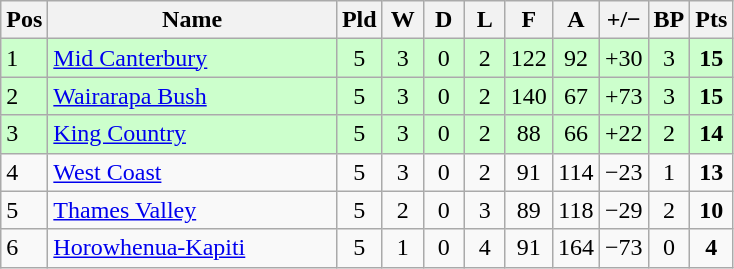<table class="wikitable" style="text-align:center">
<tr>
<th width="20">Pos</th>
<th width="185">Name</th>
<th width="20">Pld</th>
<th width="20">W</th>
<th width="20">D</th>
<th width="20">L</th>
<th width="20">F</th>
<th width="20">A</th>
<th width="20">+/−</th>
<th width="20">BP</th>
<th width="20">Pts</th>
</tr>
<tr style="background:#cfc">
<td style="text-align:left">1</td>
<td style="text-align:left"><a href='#'>Mid Canterbury</a></td>
<td>5</td>
<td>3</td>
<td>0</td>
<td>2</td>
<td>122</td>
<td>92</td>
<td>+30</td>
<td>3</td>
<td><strong>15</strong></td>
</tr>
<tr style="background:#cfc">
<td style="text-align:left">2</td>
<td style="text-align:left"><a href='#'>Wairarapa Bush</a></td>
<td>5</td>
<td>3</td>
<td>0</td>
<td>2</td>
<td>140</td>
<td>67</td>
<td>+73</td>
<td>3</td>
<td><strong>15</strong></td>
</tr>
<tr style="background:#cfc">
<td style="text-align:left">3</td>
<td style="text-align:left"><a href='#'>King Country</a></td>
<td>5</td>
<td>3</td>
<td>0</td>
<td>2</td>
<td>88</td>
<td>66</td>
<td>+22</td>
<td>2</td>
<td><strong>14</strong></td>
</tr>
<tr>
<td style="text-align:left">4</td>
<td style="text-align:left"><a href='#'>West Coast</a></td>
<td>5</td>
<td>3</td>
<td>0</td>
<td>2</td>
<td>91</td>
<td>114</td>
<td>−23</td>
<td>1</td>
<td><strong>13</strong></td>
</tr>
<tr>
<td style="text-align:left">5</td>
<td style="text-align:left"><a href='#'>Thames Valley</a></td>
<td>5</td>
<td>2</td>
<td>0</td>
<td>3</td>
<td>89</td>
<td>118</td>
<td>−29</td>
<td>2</td>
<td><strong>10</strong></td>
</tr>
<tr>
<td style="text-align:left">6</td>
<td style="text-align:left"><a href='#'>Horowhenua-Kapiti</a></td>
<td>5</td>
<td>1</td>
<td>0</td>
<td>4</td>
<td>91</td>
<td>164</td>
<td>−73</td>
<td>0</td>
<td><strong>4</strong></td>
</tr>
</table>
